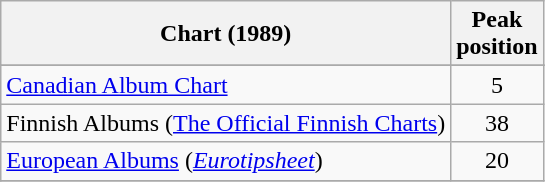<table class="wikitable sortable">
<tr>
<th>Chart (1989)</th>
<th>Peak<br>position</th>
</tr>
<tr>
</tr>
<tr>
</tr>
<tr>
</tr>
<tr>
</tr>
<tr>
</tr>
<tr>
</tr>
<tr>
</tr>
<tr>
</tr>
<tr>
</tr>
<tr>
</tr>
<tr>
<td><a href='#'>Canadian Album Chart</a></td>
<td style="text-align:center;">5</td>
</tr>
<tr>
<td>Finnish Albums (<a href='#'>The Official Finnish Charts</a>)</td>
<td style="text-align:center;">38</td>
</tr>
<tr>
<td><a href='#'>European Albums</a> (<em><a href='#'>Eurotipsheet</a></em>)</td>
<td style="text-align:center;">20</td>
</tr>
<tr>
</tr>
</table>
